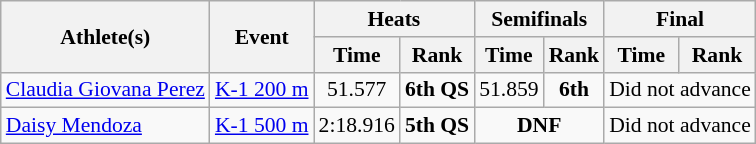<table class="wikitable" border="1" style="font-size:90%">
<tr>
<th rowspan=2>Athlete(s)</th>
<th rowspan=2>Event</th>
<th colspan=2>Heats</th>
<th colspan=2>Semifinals</th>
<th colspan=2>Final</th>
</tr>
<tr>
<th>Time</th>
<th>Rank</th>
<th>Time</th>
<th>Rank</th>
<th>Time</th>
<th>Rank</th>
</tr>
<tr>
<td><a href='#'>Claudia Giovana Perez</a></td>
<td><a href='#'>K-1 200 m</a></td>
<td align=center>51.577</td>
<td align=center><strong>6th QS</strong></td>
<td align=center>51.859</td>
<td align=center><strong>6th</strong></td>
<td align=center colspan="7">Did not advance</td>
</tr>
<tr>
<td><a href='#'>Daisy Mendoza</a></td>
<td><a href='#'>K-1 500 m</a></td>
<td align=center>2:18.916</td>
<td align=center><strong>5th QS</strong></td>
<td align=center colspan=2><strong>DNF</strong></td>
<td align=center colspan="7">Did not advance</td>
</tr>
</table>
